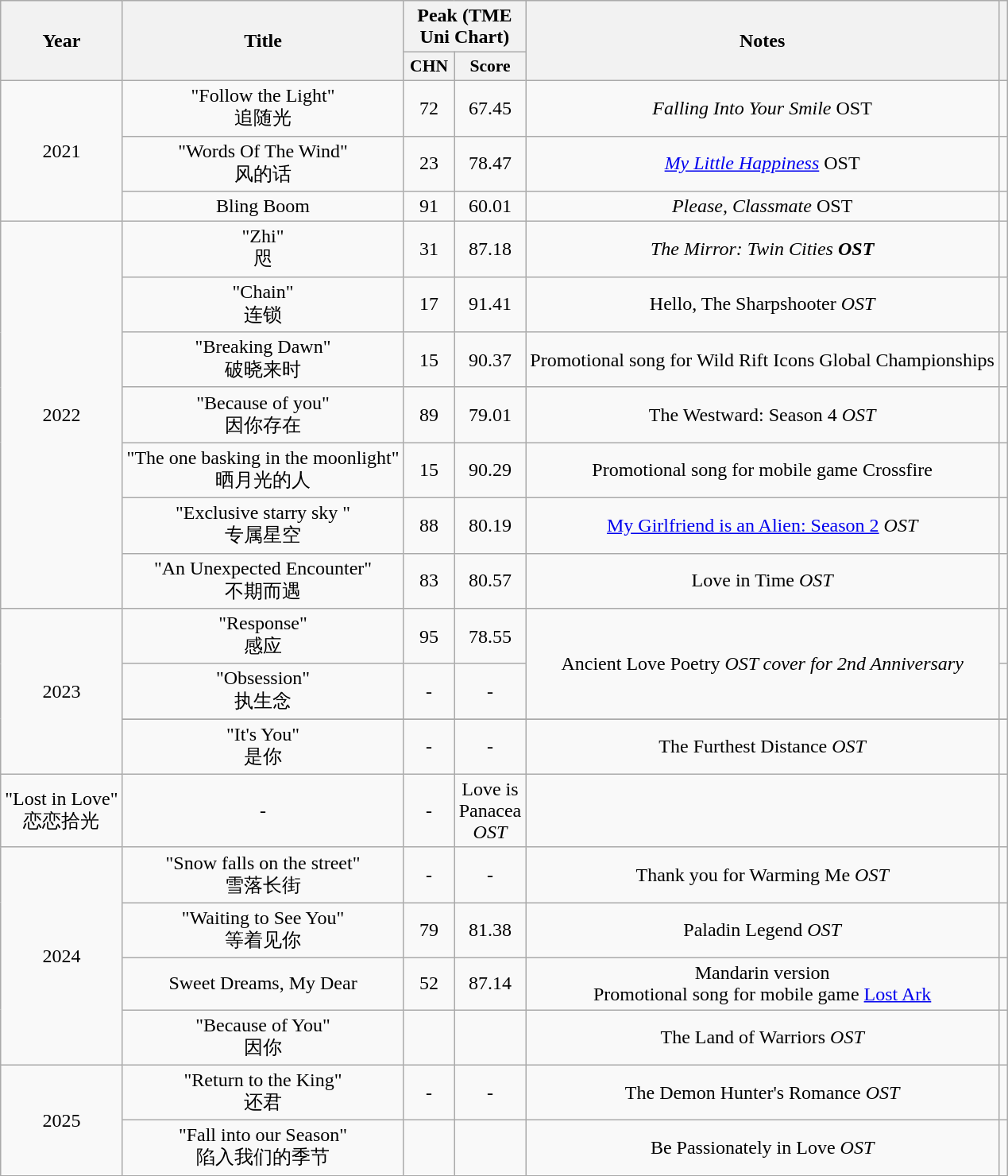<table class="wikitable plainrowheaders" style="text-align:center">
<tr>
<th scope="col" rowspan="2">Year</th>
<th scope="col" rowspan="2">Title</th>
<th scope="col" colspan="2">Peak (TME Uni Chart)</th>
<th scope="col" rowspan="2">Notes</th>
<th scope="col" rowspan="2"></th>
</tr>
<tr>
<th scope="col" style="font-size:90%; width:2.5em">CHN</th>
<th scope="col" style="font-size:90%; width:2.5em">Score</th>
</tr>
<tr>
<td rowspan="3">2021</td>
<td>"Follow the Light"<br>追随光</td>
<td>72</td>
<td>67.45</td>
<td><em>Falling Into Your Smile</em> OST</td>
<td></td>
</tr>
<tr>
<td>"Words Of The Wind" <br> 风的话</td>
<td>23</td>
<td>78.47</td>
<td><em><a href='#'>My Little Happiness</a></em> OST</td>
<td></td>
</tr>
<tr>
<td>Bling Boom</td>
<td>91</td>
<td>60.01</td>
<td><em>Please, Classmate</em> OST</td>
<td></td>
</tr>
<tr>
<td rowspan="7">2022</td>
<td>"Zhi"<br>咫</td>
<td>31</td>
<td>87.18</td>
<td><em>The Mirror: Twin Cities<strong> OST</td>
<td></td>
</tr>
<tr>
<td>"Chain"<br>连锁</td>
<td>17</td>
<td>91.41</td>
<td></em>Hello, The Sharpshooter<em> OST</td>
<td></td>
</tr>
<tr>
<td>"Breaking Dawn"<br>破晓来时</td>
<td>15</td>
<td>90.37</td>
<td>Promotional song for Wild Rift Icons Global Championships</td>
<td></td>
</tr>
<tr>
<td>"Because of you"<br>因你存在</td>
<td>89</td>
<td>79.01</td>
<td></em>The Westward: Season 4<em> OST</td>
<td></td>
</tr>
<tr>
<td>"The one basking in the moonlight"<br>晒月光的人</td>
<td>15</td>
<td>90.29</td>
<td>Promotional song for mobile game </em>Crossfire<em></td>
<td></td>
</tr>
<tr>
<td>"Exclusive starry sky "<br> 专属星空</td>
<td>88</td>
<td>80.19</td>
<td></em><a href='#'>My Girlfriend is an Alien: Season 2</a><em> OST</td>
<td></td>
</tr>
<tr>
<td>"An Unexpected Encounter"<br>不期而遇</td>
<td>83</td>
<td>80.57</td>
<td></em>Love in Time<em> OST</td>
<td></td>
</tr>
<tr>
<td rowspan="4">2023</td>
<td>"Response"<br>感应</td>
<td>95</td>
<td>78.55</td>
<td rowspan="2"></em>Ancient Love Poetry<em> OST cover for 2nd Anniversary</td>
<td></td>
</tr>
<tr>
<td>"Obsession"<br>执生念</td>
<td>-</td>
<td>-</td>
<td></td>
</tr>
<tr>
</tr>
<tr>
<td>"It's You"<br>是你</td>
<td>-</td>
<td>-</td>
<td></em>The Furthest Distance<em> OST</td>
<td></td>
</tr>
<tr>
<td>"Lost in Love"<br>恋恋拾光</td>
<td>-</td>
<td>-</td>
<td></em>Love is Panacea<em> OST</td>
<td></td>
</tr>
<tr>
<td rowspan="4">2024</td>
<td>"Snow falls on the street"<br>雪落长街</td>
<td>-</td>
<td>-</td>
<td></em>Thank you for Warming Me<em> OST</td>
<td></td>
</tr>
<tr>
<td>"Waiting to See You"<br>等着见你</td>
<td>79</td>
<td>81.38</td>
<td></em>Paladin Legend<em> OST</td>
<td></td>
</tr>
<tr>
<td>Sweet Dreams, My Dear</td>
<td>52</td>
<td>87.14</td>
<td>Mandarin version <br>Promotional song for mobile game </em><a href='#'>Lost Ark</a><em></td>
<td></td>
</tr>
<tr>
<td>"Because of You"<br>因你</td>
<td></td>
<td></td>
<td></em>The Land of Warriors<em> OST</td>
<td></td>
</tr>
<tr>
<td rowspan="2">2025</td>
<td>"Return to the King"<br>还君</td>
<td>-</td>
<td>-</td>
<td></em>The Demon Hunter's Romance<em> OST</td>
<td></td>
</tr>
<tr>
<td>"Fall into our Season"<br>陷入我们的季节</td>
<td></td>
<td></td>
<td></em>Be Passionately in Love<em> OST</td>
<td></td>
</tr>
<tr>
</tr>
</table>
